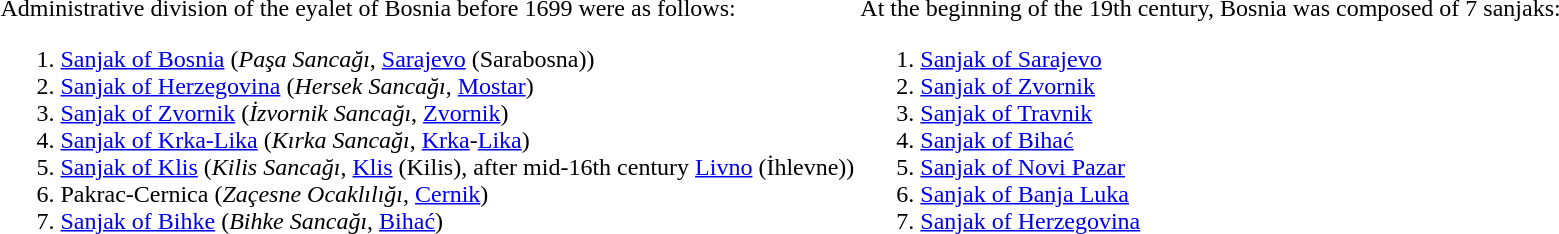<table>
<tr>
<td width="50%">Administrative division of the eyalet of Bosnia before 1699 were as follows:<br><ol><li><a href='#'>Sanjak of Bosnia</a> (<em>Paşa Sancağı</em>, <a href='#'>Sarajevo</a> (Sarabosna))</li><li><a href='#'>Sanjak of Herzegovina</a> (<em>Hersek Sancağı</em>, <a href='#'>Mostar</a>)</li><li><a href='#'>Sanjak of Zvornik</a> (<em>İzvornik Sancağı</em>, <a href='#'>Zvornik</a>)</li><li><a href='#'>Sanjak of Krka-Lika</a> (<em>Kırka Sancağı</em>, <a href='#'>Krka</a>-<a href='#'>Lika</a>)</li><li><a href='#'>Sanjak of Klis</a> (<em>Kilis Sancağı</em>, <a href='#'>Klis</a> (Kilis), after mid-16th century <a href='#'>Livno</a> (İhlevne))</li><li>Pakrac-Cernica (<em>Zaçesne Ocaklılığı</em>, <a href='#'>Cernik</a>)</li><li><a href='#'>Sanjak of Bihke</a> (<em>Bihke Sancağı</em>, <a href='#'>Bihać</a>)</li></ol></td>
<td width="50%">At the beginning of the 19th century, Bosnia was composed of 7 sanjaks:<br><ol><li><a href='#'>Sanjak of Sarajevo</a></li><li><a href='#'>Sanjak of Zvornik</a></li><li><a href='#'>Sanjak of Travnik</a></li><li><a href='#'>Sanjak of Bihać</a></li><li><a href='#'>Sanjak of Novi Pazar</a></li><li><a href='#'>Sanjak of Banja Luka</a></li><li><a href='#'>Sanjak of Herzegovina</a></li></ol></td>
</tr>
</table>
